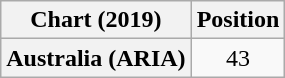<table class="wikitable plainrowheaders" style="text-align:center">
<tr>
<th scope="col">Chart (2019)</th>
<th scope="col">Position</th>
</tr>
<tr>
<th scope="row">Australia (ARIA)</th>
<td>43</td>
</tr>
</table>
